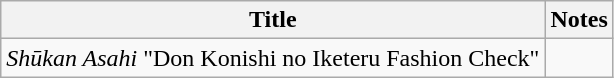<table class="wikitable">
<tr>
<th>Title</th>
<th>Notes</th>
</tr>
<tr>
<td><em>Shūkan Asahi</em> "Don Konishi no Iketeru Fashion Check"</td>
<td></td>
</tr>
</table>
